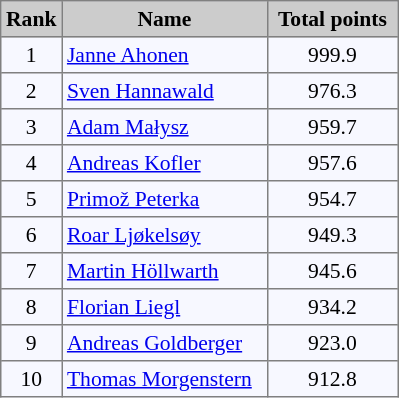<table cellpadding="3" cellspacing="0" border="1" style="background:#f7f8ff; font-size:90%; border:gray solid 1px; border-collapse:collapse;">
<tr style="background:#ccc; text-align:center;">
<th style="width: 10px;">Rank</th>
<th style="width: 130px;">Name</th>
<th style="width: 80px;">Total points</th>
</tr>
<tr>
<td style="text-align: center;">1</td>
<td> <a href='#'>Janne Ahonen</a></td>
<td align="center">999.9</td>
</tr>
<tr>
<td style="text-align: center;">2</td>
<td> <a href='#'>Sven Hannawald</a></td>
<td align="center">976.3</td>
</tr>
<tr>
<td style="text-align: center;">3</td>
<td> <a href='#'>Adam Małysz</a></td>
<td align="center">959.7</td>
</tr>
<tr>
<td style="text-align: center;">4</td>
<td> <a href='#'>Andreas Kofler</a></td>
<td align="center">957.6</td>
</tr>
<tr>
<td style="text-align: center;">5</td>
<td> <a href='#'>Primož Peterka</a></td>
<td align="center">954.7</td>
</tr>
<tr>
<td style="text-align: center;">6</td>
<td> <a href='#'>Roar Ljøkelsøy</a></td>
<td align="center">949.3</td>
</tr>
<tr>
<td style="text-align: center;">7</td>
<td> <a href='#'>Martin Höllwarth</a></td>
<td align="center">945.6</td>
</tr>
<tr>
<td style="text-align: center;">8</td>
<td> <a href='#'>Florian Liegl</a></td>
<td align="center">934.2</td>
</tr>
<tr>
<td style="text-align: center;">9</td>
<td> <a href='#'>Andreas Goldberger</a></td>
<td align="center">923.0</td>
</tr>
<tr>
<td style="text-align: center;">10</td>
<td> <a href='#'>Thomas Morgenstern</a></td>
<td align="center">912.8</td>
</tr>
</table>
